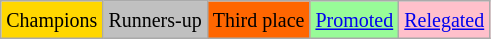<table class="wikitable">
<tr>
<td bgcolor=gold><small>Champions</small></td>
<td bgcolor=silver><small>Runners-up</small></td>
<td bgcolor=ff6600><small>Third place</small></td>
<td bgcolor=palegreen><small><a href='#'>Promoted</a></small></td>
<td bgcolor=pink><small><a href='#'>Relegated</a></small></td>
</tr>
</table>
